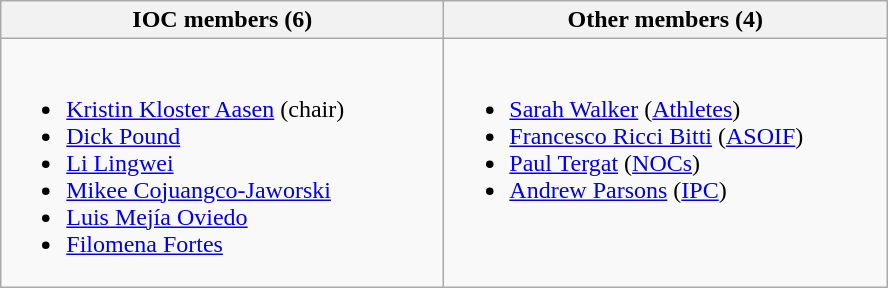<table class="wikitable">
<tr>
<th style="width: 18em;" scope="col">IOC members (6)</th>
<th style="width: 18em;" scope="col">Other members (4)</th>
</tr>
<tr style="vertical-align: top;">
<td><br><ul><li> <a href='#'>Kristin Kloster Aasen</a> (chair)</li><li> <a href='#'>Dick Pound</a></li><li> <a href='#'>Li Lingwei</a></li><li> <a href='#'>Mikee Cojuangco-Jaworski</a></li><li> <a href='#'>Luis Mejía Oviedo</a></li><li> <a href='#'>Filomena Fortes</a></li></ul></td>
<td><br><ul><li> <a href='#'>Sarah Walker</a> (<a href='#'>Athletes</a>)</li><li> <a href='#'>Francesco Ricci Bitti</a> (<a href='#'>ASOIF</a>)</li><li> <a href='#'>Paul Tergat</a> (<a href='#'>NOCs</a>)</li><li> <a href='#'>Andrew Parsons</a> (<a href='#'>IPC</a>)</li></ul></td>
</tr>
</table>
